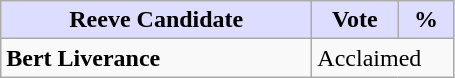<table class="wikitable">
<tr>
<th style="background:#ddf; width:200px;">Reeve Candidate </th>
<th style="background:#ddf; width:50px;">Vote</th>
<th style="background:#ddf; width:30px;">%</th>
</tr>
<tr>
<td><strong>Bert Liverance</strong></td>
<td colspan="2">Acclaimed</td>
</tr>
</table>
